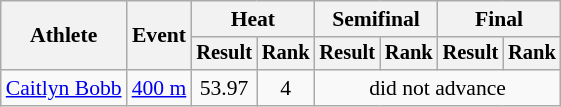<table class="wikitable" style="font-size:90%; text-align:center">
<tr>
<th rowspan=2>Athlete</th>
<th rowspan=2>Event</th>
<th colspan=2>Heat</th>
<th colspan=2>Semifinal</th>
<th colspan=2>Final</th>
</tr>
<tr style="font-size:95%">
<th>Result</th>
<th>Rank</th>
<th>Result</th>
<th>Rank</th>
<th>Result</th>
<th>Rank</th>
</tr>
<tr>
<td align=left><a href='#'>Caitlyn Bobb</a></td>
<td align=left rowspan=1><a href='#'>400 m</a></td>
<td>53.97</td>
<td>4</td>
<td colspan=4>did not advance</td>
</tr>
</table>
